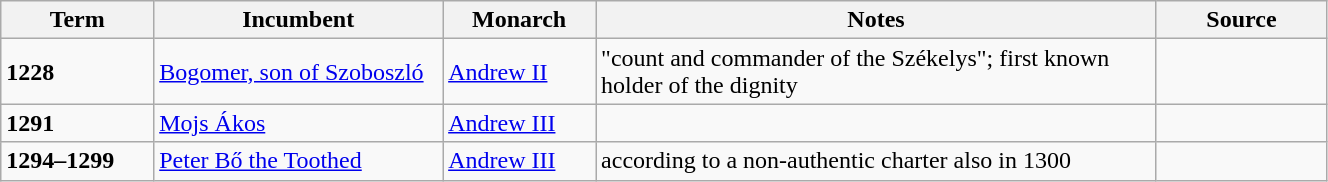<table class="wikitable" style="width: 70%">
<tr>
<th scope="col" width="9%">Term</th>
<th scope="col" width="17%">Incumbent</th>
<th scope="col" width="9%">Monarch</th>
<th scope="col" width="33%">Notes</th>
<th scope="col" width="10%">Source</th>
</tr>
<tr>
<td><strong>1228</strong></td>
<td><a href='#'>Bogomer, son of Szoboszló</a></td>
<td><a href='#'>Andrew II</a></td>
<td>"count and commander of the Székelys"; first known holder of the dignity</td>
<td></td>
</tr>
<tr>
<td><strong>1291</strong></td>
<td><a href='#'>Mojs Ákos</a></td>
<td><a href='#'>Andrew III</a></td>
<td></td>
<td></td>
</tr>
<tr>
<td><strong>1294–1299</strong></td>
<td><a href='#'>Peter Bő the Toothed</a></td>
<td><a href='#'>Andrew III</a></td>
<td>according to a non-authentic charter also in 1300</td>
<td></td>
</tr>
</table>
